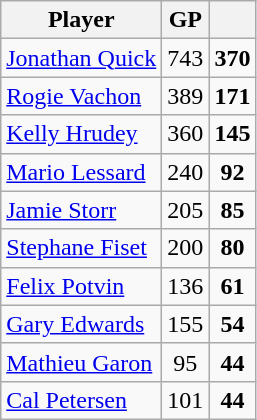<table class="wikitable" style="text-align:center; float:left; margin-right:1em;">
<tr>
<th>Player</th>
<th>GP</th>
<th></th>
</tr>
<tr>
<td style="text-align:left;"><a href='#'>Jonathan Quick</a></td>
<td>743</td>
<td><strong>370</strong></td>
</tr>
<tr>
<td style="text-align:left;"><a href='#'>Rogie Vachon</a></td>
<td>389</td>
<td><strong>171</strong></td>
</tr>
<tr>
<td style="text-align:left;"><a href='#'>Kelly Hrudey</a></td>
<td>360</td>
<td><strong>145</strong></td>
</tr>
<tr>
<td style="text-align:left;"><a href='#'>Mario Lessard</a></td>
<td>240</td>
<td><strong>92</strong></td>
</tr>
<tr>
<td style="text-align:left;"><a href='#'>Jamie Storr</a></td>
<td>205</td>
<td><strong>85</strong></td>
</tr>
<tr>
<td style="text-align:left;"><a href='#'>Stephane Fiset</a></td>
<td>200</td>
<td><strong>80</strong></td>
</tr>
<tr>
<td style="text-align:left;"><a href='#'>Felix Potvin</a></td>
<td>136</td>
<td><strong>61</strong></td>
</tr>
<tr>
<td style="text-align:left;"><a href='#'>Gary Edwards</a></td>
<td>155</td>
<td><strong>54</strong></td>
</tr>
<tr>
<td style="text-align:left;"><a href='#'>Mathieu Garon</a></td>
<td>95</td>
<td><strong>44</strong></td>
</tr>
<tr>
<td style="text-align:left;"><a href='#'>Cal Petersen</a></td>
<td>101</td>
<td><strong>44</strong></td>
</tr>
</table>
